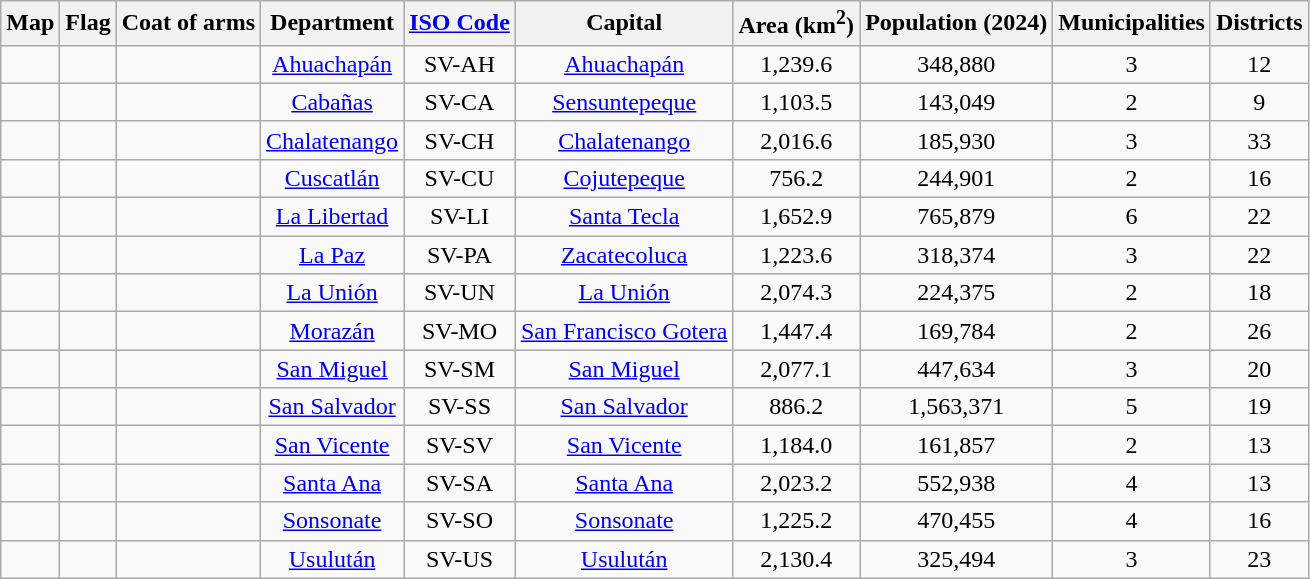<table class="wikitable sortable" style="text-align:center">
<tr>
<th class="unsortable">Map</th>
<th class="unsortable">Flag</th>
<th class="unsortable">Coat of arms</th>
<th>Department</th>
<th><a href='#'>ISO Code</a></th>
<th>Capital</th>
<th>Area (km<sup>2</sup>)</th>
<th>Population (2024)</th>
<th>Municipalities</th>
<th>Districts</th>
</tr>
<tr>
<td></td>
<td></td>
<td></td>
<td><a href='#'>Ahuachapán</a></td>
<td>SV-AH</td>
<td><a href='#'>Ahuachapán</a></td>
<td>1,239.6</td>
<td>348,880</td>
<td>3</td>
<td>12</td>
</tr>
<tr>
<td></td>
<td></td>
<td></td>
<td><a href='#'>Cabañas</a></td>
<td>SV-CA</td>
<td><a href='#'>Sensuntepeque</a></td>
<td>1,103.5</td>
<td>143,049</td>
<td>2</td>
<td>9</td>
</tr>
<tr>
<td></td>
<td></td>
<td></td>
<td><a href='#'>Chalatenango</a></td>
<td>SV-CH</td>
<td><a href='#'>Chalatenango</a></td>
<td>2,016.6</td>
<td>185,930</td>
<td>3</td>
<td>33</td>
</tr>
<tr>
<td></td>
<td></td>
<td></td>
<td><a href='#'>Cuscatlán</a></td>
<td>SV-CU</td>
<td><a href='#'>Cojutepeque</a></td>
<td>756.2</td>
<td>244,901</td>
<td>2</td>
<td>16</td>
</tr>
<tr>
<td></td>
<td></td>
<td></td>
<td><a href='#'>La Libertad</a></td>
<td>SV-LI</td>
<td><a href='#'>Santa Tecla</a></td>
<td>1,652.9</td>
<td>765,879</td>
<td>6</td>
<td>22</td>
</tr>
<tr>
<td></td>
<td></td>
<td></td>
<td><a href='#'>La Paz</a></td>
<td>SV-PA</td>
<td><a href='#'>Zacatecoluca</a></td>
<td>1,223.6</td>
<td>318,374</td>
<td>3</td>
<td>22</td>
</tr>
<tr>
<td></td>
<td></td>
<td></td>
<td><a href='#'>La Unión</a></td>
<td>SV-UN</td>
<td><a href='#'>La Unión</a></td>
<td>2,074.3</td>
<td>224,375</td>
<td>2</td>
<td>18</td>
</tr>
<tr>
<td></td>
<td></td>
<td></td>
<td><a href='#'>Morazán</a></td>
<td>SV-MO</td>
<td><a href='#'>San Francisco Gotera</a></td>
<td>1,447.4</td>
<td>169,784</td>
<td>2</td>
<td>26</td>
</tr>
<tr>
<td></td>
<td></td>
<td></td>
<td><a href='#'>San Miguel</a></td>
<td>SV-SM</td>
<td><a href='#'>San Miguel</a></td>
<td>2,077.1</td>
<td>447,634</td>
<td>3</td>
<td>20</td>
</tr>
<tr>
<td></td>
<td></td>
<td></td>
<td><a href='#'>San Salvador</a></td>
<td>SV-SS</td>
<td><a href='#'>San Salvador</a></td>
<td>886.2</td>
<td>1,563,371</td>
<td>5</td>
<td>19</td>
</tr>
<tr>
<td></td>
<td></td>
<td></td>
<td><a href='#'>San Vicente</a></td>
<td>SV-SV</td>
<td><a href='#'>San Vicente</a></td>
<td>1,184.0</td>
<td>161,857</td>
<td>2</td>
<td>13</td>
</tr>
<tr>
<td></td>
<td></td>
<td></td>
<td><a href='#'>Santa Ana</a></td>
<td>SV-SA</td>
<td><a href='#'>Santa Ana</a></td>
<td>2,023.2</td>
<td>552,938</td>
<td>4</td>
<td>13</td>
</tr>
<tr>
<td></td>
<td></td>
<td></td>
<td><a href='#'>Sonsonate</a></td>
<td>SV-SO</td>
<td><a href='#'>Sonsonate</a></td>
<td>1,225.2</td>
<td>470,455</td>
<td>4</td>
<td>16</td>
</tr>
<tr>
<td></td>
<td></td>
<td></td>
<td><a href='#'>Usulután</a></td>
<td>SV-US</td>
<td><a href='#'>Usulután</a></td>
<td>2,130.4</td>
<td>325,494</td>
<td>3</td>
<td>23</td>
</tr>
</table>
